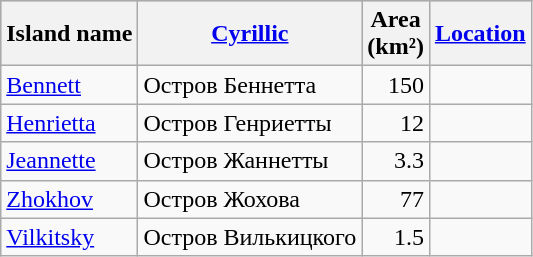<table class="wikitable sortable">
<tr style="background: #CCC;">
<th>Island name</th>
<th><a href='#'>Cyrillic</a></th>
<th align="right">Area<br>(km²)</th>
<th><a href='#'>Location</a></th>
</tr>
<tr>
<td><a href='#'>Bennett</a></td>
<td>Остров Беннетта</td>
<td align="right">150</td>
<td><small></small></td>
</tr>
<tr>
<td><a href='#'>Henrietta</a></td>
<td>Остров Генриетты</td>
<td align="right">12</td>
<td><small></small></td>
</tr>
<tr>
<td><a href='#'>Jeannette</a></td>
<td>Остров Жаннетты</td>
<td align="right">3.3</td>
<td><small></small></td>
</tr>
<tr>
<td><a href='#'>Zhokhov</a></td>
<td>Остров Жохова</td>
<td align="right">77</td>
<td><small></small></td>
</tr>
<tr>
<td><a href='#'>Vilkitsky</a></td>
<td>Остров Вилькицкого</td>
<td align="right">1.5</td>
<td><small></small></td>
</tr>
</table>
